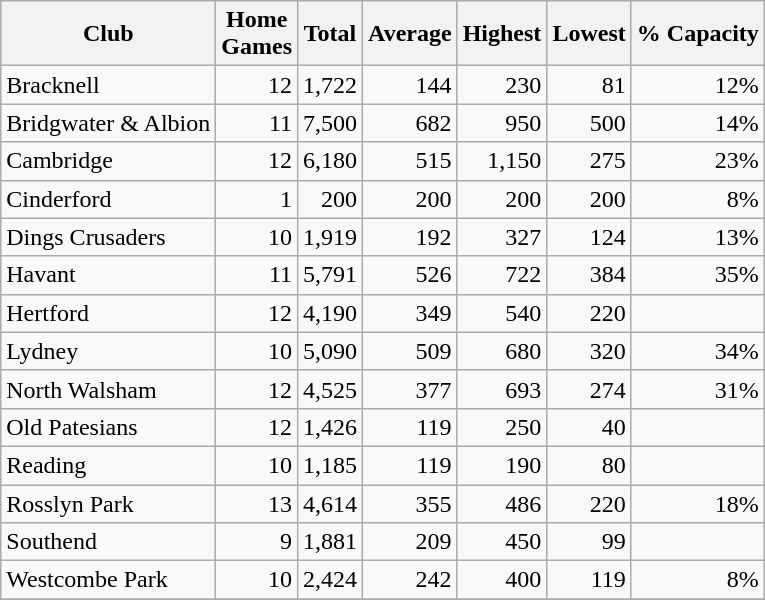<table class="wikitable sortable" style="text-align:right">
<tr>
<th>Club</th>
<th>Home<br>Games</th>
<th>Total</th>
<th>Average</th>
<th>Highest</th>
<th>Lowest</th>
<th>% Capacity</th>
</tr>
<tr>
<td style="text-align:left">Bracknell</td>
<td>12</td>
<td>1,722</td>
<td>144</td>
<td>230</td>
<td>81</td>
<td>12%</td>
</tr>
<tr>
<td style="text-align:left">Bridgwater & Albion</td>
<td>11</td>
<td>7,500</td>
<td>682</td>
<td>950</td>
<td>500</td>
<td>14%</td>
</tr>
<tr>
<td style="text-align:left">Cambridge</td>
<td>12</td>
<td>6,180</td>
<td>515</td>
<td>1,150</td>
<td>275</td>
<td>23%</td>
</tr>
<tr>
<td style="text-align:left">Cinderford</td>
<td>1</td>
<td>200</td>
<td>200</td>
<td>200</td>
<td>200</td>
<td>8%</td>
</tr>
<tr>
<td style="text-align:left">Dings Crusaders</td>
<td>10</td>
<td>1,919</td>
<td>192</td>
<td>327</td>
<td>124</td>
<td>13%</td>
</tr>
<tr>
<td style="text-align:left">Havant</td>
<td>11</td>
<td>5,791</td>
<td>526</td>
<td>722</td>
<td>384</td>
<td>35%</td>
</tr>
<tr>
<td style="text-align:left">Hertford</td>
<td>12</td>
<td>4,190</td>
<td>349</td>
<td>540</td>
<td>220</td>
<td></td>
</tr>
<tr>
<td style="text-align:left">Lydney</td>
<td>10</td>
<td>5,090</td>
<td>509</td>
<td>680</td>
<td>320</td>
<td>34%</td>
</tr>
<tr>
<td style="text-align:left">North Walsham</td>
<td>12</td>
<td>4,525</td>
<td>377</td>
<td>693</td>
<td>274</td>
<td>31%</td>
</tr>
<tr>
<td style="text-align:left">Old Patesians</td>
<td>12</td>
<td>1,426</td>
<td>119</td>
<td>250</td>
<td>40</td>
<td></td>
</tr>
<tr>
<td style="text-align:left">Reading</td>
<td>10</td>
<td>1,185</td>
<td>119</td>
<td>190</td>
<td>80</td>
<td></td>
</tr>
<tr>
<td style="text-align:left">Rosslyn Park</td>
<td>13</td>
<td>4,614</td>
<td>355</td>
<td>486</td>
<td>220</td>
<td>18%</td>
</tr>
<tr>
<td style="text-align:left">Southend</td>
<td>9</td>
<td>1,881</td>
<td>209</td>
<td>450</td>
<td>99</td>
<td></td>
</tr>
<tr>
<td style="text-align:left">Westcombe Park</td>
<td>10</td>
<td>2,424</td>
<td>242</td>
<td>400</td>
<td>119</td>
<td>8%</td>
</tr>
<tr>
</tr>
</table>
